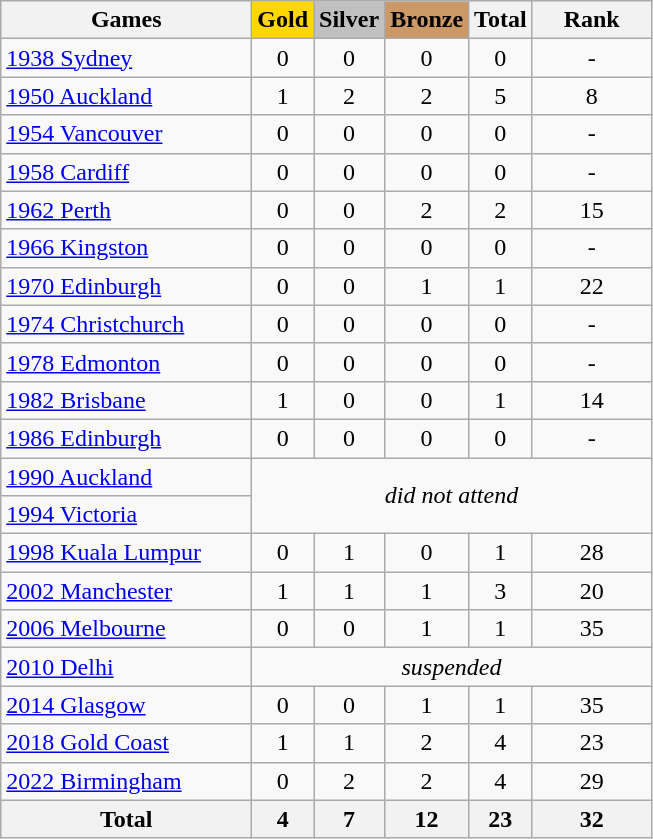<table class="wikitable sortable plainrowheaders" border="1" style="text-align:center;">
<tr>
<th scope="col" style="width:10em;">Games</th>
<th scope="col" style="background-color:gold; font-weight:bold;">Gold</th>
<th scope="col" style="background-color:silver; font-weight:bold;">Silver</th>
<th scope="col" style="background-color:#cc9966; font-weight:bold;">Bronze</th>
<th scope="col">Total</th>
<th style="width:4.5em; font-weight:bold;">Rank</th>
</tr>
<tr>
<td align=left><a href='#'>1938 Sydney</a></td>
<td>0</td>
<td>0</td>
<td>0</td>
<td>0</td>
<td>-</td>
</tr>
<tr>
<td align=left><a href='#'>1950 Auckland</a></td>
<td>1</td>
<td>2</td>
<td>2</td>
<td>5</td>
<td>8</td>
</tr>
<tr>
<td align=left><a href='#'>1954 Vancouver</a></td>
<td>0</td>
<td>0</td>
<td>0</td>
<td>0</td>
<td>-</td>
</tr>
<tr>
<td align=left><a href='#'>1958 Cardiff</a></td>
<td>0</td>
<td>0</td>
<td>0</td>
<td>0</td>
<td>-</td>
</tr>
<tr>
<td align=left><a href='#'>1962 Perth</a></td>
<td>0</td>
<td>0</td>
<td>2</td>
<td>2</td>
<td>15</td>
</tr>
<tr>
<td align=left><a href='#'>1966 Kingston</a></td>
<td>0</td>
<td>0</td>
<td>0</td>
<td>0</td>
<td>-</td>
</tr>
<tr>
<td align=left><a href='#'>1970 Edinburgh</a></td>
<td>0</td>
<td>0</td>
<td>1</td>
<td>1</td>
<td>22</td>
</tr>
<tr>
<td align=left><a href='#'>1974 Christchurch</a></td>
<td>0</td>
<td>0</td>
<td>0</td>
<td>0</td>
<td>-</td>
</tr>
<tr>
<td align=left><a href='#'>1978 Edmonton</a></td>
<td>0</td>
<td>0</td>
<td>0</td>
<td>0</td>
<td>-</td>
</tr>
<tr>
<td align=left><a href='#'>1982 Brisbane</a></td>
<td>1</td>
<td>0</td>
<td>0</td>
<td>1</td>
<td>14</td>
</tr>
<tr>
<td align=left><a href='#'>1986 Edinburgh</a></td>
<td>0</td>
<td>0</td>
<td>0</td>
<td>0</td>
<td>-</td>
</tr>
<tr>
<td align=left><a href='#'>1990 Auckland</a></td>
<td colspan="5" rowspan="2"><em>did not attend</em></td>
</tr>
<tr>
<td align=left><a href='#'>1994 Victoria</a></td>
</tr>
<tr>
<td align=left><a href='#'>1998 Kuala Lumpur</a></td>
<td>0</td>
<td>1</td>
<td>0</td>
<td>1</td>
<td>28</td>
</tr>
<tr>
<td align=left><a href='#'>2002 Manchester</a></td>
<td>1</td>
<td>1</td>
<td>1</td>
<td>3</td>
<td>20</td>
</tr>
<tr>
<td align=left><a href='#'>2006 Melbourne</a></td>
<td>0</td>
<td>0</td>
<td>1</td>
<td>1</td>
<td>35</td>
</tr>
<tr>
<td align=left><a href='#'>2010 Delhi</a></td>
<td colspan=5><em>suspended</em></td>
</tr>
<tr>
<td align=left><a href='#'>2014 Glasgow</a></td>
<td>0</td>
<td>0</td>
<td>1</td>
<td>1</td>
<td>35</td>
</tr>
<tr>
<td align=left><a href='#'>2018 Gold Coast</a></td>
<td>1</td>
<td>1</td>
<td>2</td>
<td>4</td>
<td>23</td>
</tr>
<tr>
<td align=left><a href='#'>2022 Birmingham</a></td>
<td>0</td>
<td>2</td>
<td>2</td>
<td>4</td>
<td>29</td>
</tr>
<tr>
<th>Total</th>
<th>4</th>
<th>7</th>
<th>12</th>
<th>23</th>
<th>32</th>
</tr>
</table>
